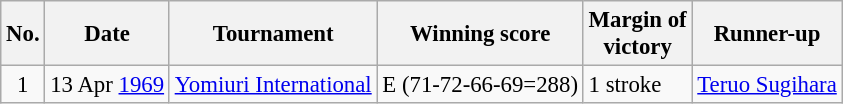<table class="wikitable" style="font-size:95%;">
<tr>
<th>No.</th>
<th>Date</th>
<th>Tournament</th>
<th>Winning score</th>
<th>Margin of<br>victory</th>
<th>Runner-up</th>
</tr>
<tr>
<td align=center>1</td>
<td align=right>13 Apr <a href='#'>1969</a></td>
<td><a href='#'>Yomiuri International</a></td>
<td>E (71-72-66-69=288)</td>
<td>1 stroke</td>
<td> <a href='#'>Teruo Sugihara</a></td>
</tr>
</table>
